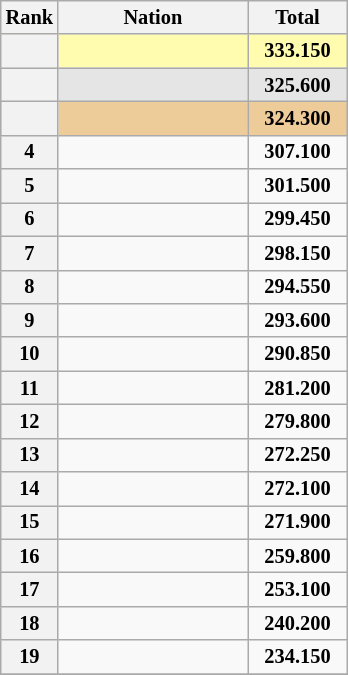<table class="wikitable sortable" style="text-align:center; font-size:85%">
<tr>
<th scope="col" style="width:20px;">Rank</th>
<th ! scope="col" style="width:120px;">Nation</th>
<th ! scope="col" style="width:60px;">Total</th>
</tr>
<tr bgcolor=fffcaf>
<th scope=row></th>
<td align=left></td>
<td><strong>333.150</strong></td>
</tr>
<tr bgcolor=e5e5e5>
<th scope=row></th>
<td align=left></td>
<td><strong>325.600</strong></td>
</tr>
<tr bgcolor=eecc99>
<th scope=row></th>
<td align=left></td>
<td><strong>324.300</strong></td>
</tr>
<tr>
<th scope=row>4</th>
<td align=left></td>
<td><strong>307.100</strong></td>
</tr>
<tr>
<th scope=row>5</th>
<td align=left></td>
<td><strong>301.500</strong></td>
</tr>
<tr>
<th scope=row>6</th>
<td align=left></td>
<td><strong>299.450</strong></td>
</tr>
<tr>
<th scope=row>7</th>
<td align=left></td>
<td><strong>298.150</strong></td>
</tr>
<tr>
<th scope=row>8</th>
<td align=left></td>
<td><strong>294.550</strong></td>
</tr>
<tr>
<th scope=row>9</th>
<td align=left></td>
<td><strong>293.600</strong></td>
</tr>
<tr>
<th scope=row>10</th>
<td align=left></td>
<td><strong>290.850</strong></td>
</tr>
<tr>
<th scope=row>11</th>
<td align=left></td>
<td><strong>281.200</strong></td>
</tr>
<tr>
<th scope=row>12</th>
<td align=left></td>
<td><strong>279.800</strong></td>
</tr>
<tr>
<th scope=row>13</th>
<td align=left></td>
<td><strong>272.250</strong></td>
</tr>
<tr>
<th scope=row>14</th>
<td align=left></td>
<td><strong>272.100</strong></td>
</tr>
<tr>
<th scope=row>15</th>
<td align=left></td>
<td><strong>271.900</strong></td>
</tr>
<tr>
<th scope=row>16</th>
<td align=left></td>
<td><strong>259.800</strong></td>
</tr>
<tr>
<th scope=row>17</th>
<td align=left></td>
<td><strong>253.100</strong></td>
</tr>
<tr>
<th scope=row>18</th>
<td align=left></td>
<td><strong>240.200</strong></td>
</tr>
<tr>
<th scope=row>19</th>
<td align=left></td>
<td><strong>234.150</strong></td>
</tr>
<tr>
</tr>
</table>
